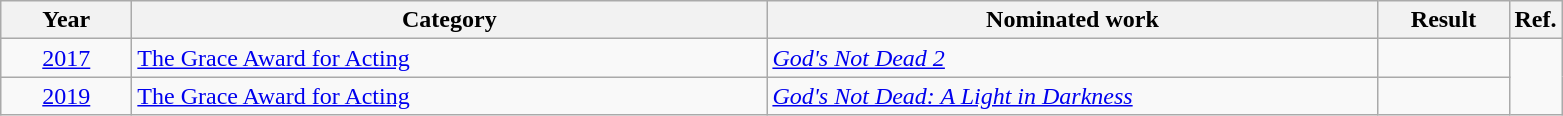<table class=wikitable>
<tr>
<th scope="col" style="width:5em;">Year</th>
<th scope="col" style="width:26em;">Category</th>
<th scope="col" style="width:25em;">Nominated work</th>
<th scope="col" style="width:5em;">Result</th>
<th>Ref.</th>
</tr>
<tr>
<td style="text-align:center;"><a href='#'>2017</a></td>
<td><a href='#'>The Grace Award for Acting</a></td>
<td><em><a href='#'>God's Not Dead 2</a></em></td>
<td></td>
</tr>
<tr>
<td style="text-align:center;"><a href='#'>2019</a></td>
<td><a href='#'>The Grace Award for Acting</a></td>
<td><em><a href='#'>God's Not Dead: A Light in Darkness</a></em></td>
<td></td>
</tr>
</table>
